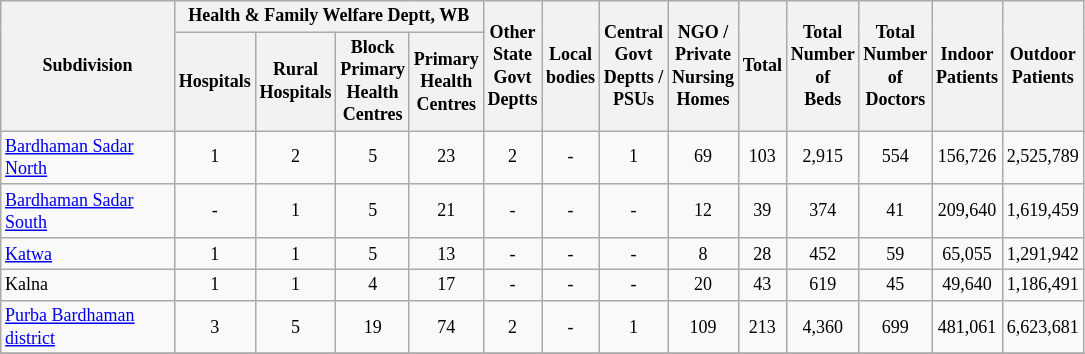<table class="wikitable" style="text-align:center;font-size: 9pt">
<tr>
<th width="110" rowspan="2">Subdivision</th>
<th width="160" colspan="4" rowspan="1">Health & Family Welfare Deptt, WB</th>
<th widthspan="110" rowspan="2">Other<br>State<br>Govt<br>Deptts</th>
<th widthspan="110" rowspan="2">Local<br>bodies</th>
<th widthspan="110" rowspan="2">Central<br>Govt<br>Deptts /<br>PSUs</th>
<th widthspan="110" rowspan="2">NGO /<br>Private<br>Nursing<br>Homes</th>
<th widthspan="110" rowspan="2">Total</th>
<th widthspan="110" rowspan="2">Total<br>Number<br>of<br>Beds</th>
<th widthspan="110" rowspan="2">Total<br>Number<br>of<br>Doctors</th>
<th widthspan="130" rowspan="2">Indoor<br>Patients</th>
<th widthspan="130" rowspan="2">Outdoor<br>Patients</th>
</tr>
<tr>
<th width="40">Hospitals<br></th>
<th width="40">Rural<br>Hospitals<br></th>
<th width="40">Block<br>Primary<br>Health<br>Centres<br></th>
<th width="40">Primary<br>Health<br>Centres<br></th>
</tr>
<tr>
<td align=left><a href='#'>Bardhaman Sadar North</a></td>
<td align="center">1</td>
<td align="center">2</td>
<td align="center">5</td>
<td align="center">23</td>
<td align="center">2</td>
<td align="center">-</td>
<td align="center">1</td>
<td align="center">69</td>
<td align="center">103</td>
<td align="center">2,915</td>
<td align="center">554</td>
<td align="center">156,726</td>
<td align="center">2,525,789</td>
</tr>
<tr>
<td align=left><a href='#'>Bardhaman Sadar South</a></td>
<td align="center">-</td>
<td align="center">1</td>
<td align="center">5</td>
<td align="center">21</td>
<td align="center">-</td>
<td align="center">-</td>
<td align="center">-</td>
<td align="center">12</td>
<td align="center">39</td>
<td align="center">374</td>
<td align="center">41</td>
<td align="center">209,640</td>
<td align="center">1,619,459</td>
</tr>
<tr>
<td align=left><a href='#'>Katwa</a></td>
<td align="center">1</td>
<td align="center">1</td>
<td align="center">5</td>
<td align="center">13</td>
<td align="center">-</td>
<td align="center">-</td>
<td align="center">-</td>
<td align="center">8</td>
<td align="center">28</td>
<td align="center">452</td>
<td align="center">59</td>
<td align="center">65,055</td>
<td align="center">1,291,942</td>
</tr>
<tr>
<td align=left>Kalna</td>
<td align="center">1</td>
<td align="center">1</td>
<td align="center">4</td>
<td align="center">17</td>
<td align="center">-</td>
<td align="center">-</td>
<td align="center">-</td>
<td align="center">20</td>
<td align="center">43</td>
<td align="center">619</td>
<td align="center">45</td>
<td align="center">49,640</td>
<td align="center">1,186,491</td>
</tr>
<tr>
<td align=left><a href='#'>Purba Bardhaman district</a></td>
<td align="center">3</td>
<td align="center">5</td>
<td align="center">19</td>
<td align="center">74</td>
<td align="center">2</td>
<td align="center">-</td>
<td align="center">1</td>
<td align="center">109</td>
<td align="center">213</td>
<td align="center">4,360</td>
<td align="center">699</td>
<td align="center">481,061</td>
<td align="center">6,623,681</td>
</tr>
<tr>
</tr>
</table>
